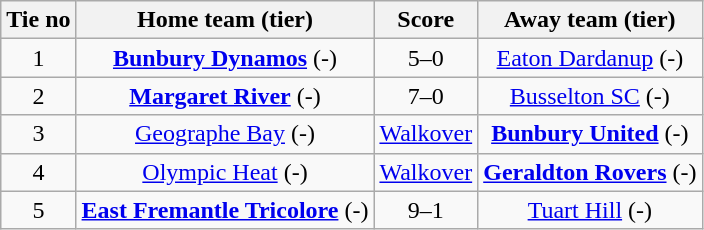<table class="wikitable" style="text-align:center">
<tr>
<th>Tie no</th>
<th>Home team (tier)</th>
<th>Score</th>
<th>Away team (tier)</th>
</tr>
<tr>
<td>1</td>
<td><strong><a href='#'>Bunbury Dynamos</a></strong> (-)</td>
<td>5–0</td>
<td><a href='#'>Eaton Dardanup</a> (-)</td>
</tr>
<tr>
<td>2</td>
<td><strong><a href='#'>Margaret River</a></strong> (-)</td>
<td>7–0</td>
<td><a href='#'>Busselton SC</a> (-)</td>
</tr>
<tr>
<td>3</td>
<td><a href='#'>Geographe Bay</a> (-)</td>
<td><a href='#'>Walkover</a></td>
<td><strong><a href='#'>Bunbury United</a></strong> (-)</td>
</tr>
<tr>
<td>4</td>
<td><a href='#'>Olympic Heat</a> (-)</td>
<td><a href='#'>Walkover</a></td>
<td><strong><a href='#'>Geraldton Rovers</a></strong> (-)</td>
</tr>
<tr>
<td>5</td>
<td><strong><a href='#'>East Fremantle Tricolore</a></strong> (-)</td>
<td>9–1</td>
<td><a href='#'>Tuart Hill</a> (-)</td>
</tr>
</table>
